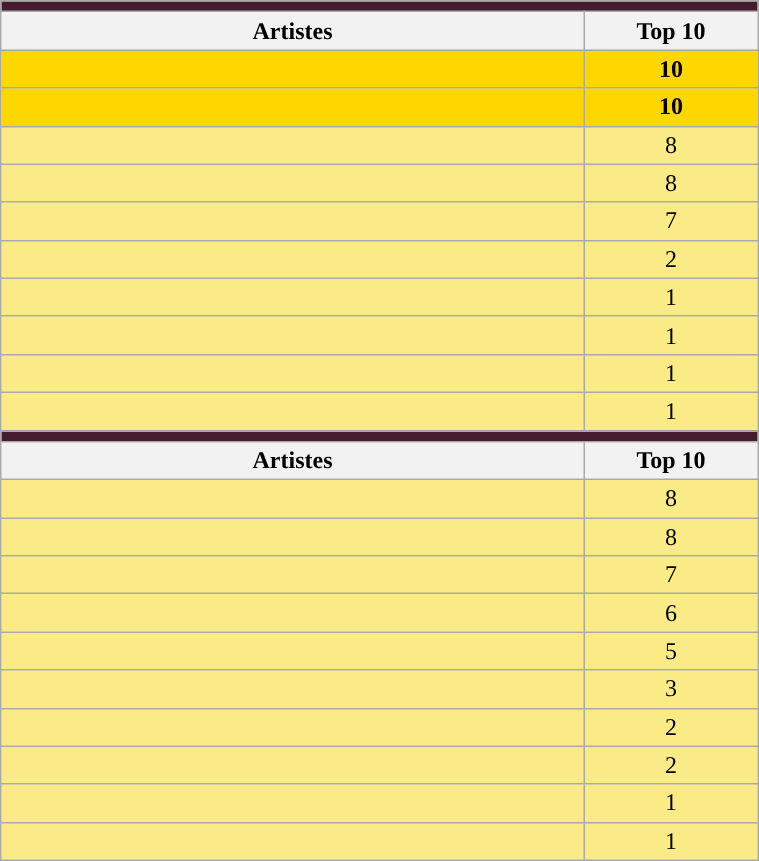<table class="wikitable" style="width:40%">
<tr bgcolor="#bebebe">
<td colspan="3" data-sort-value="ω" style="background-color:#451c2e; font-weight:bold; text-align:center;"></td>
</tr>
<tr>
<th width="4%">Artistes</th>
<th width="1%">Top 10</th>
</tr>
<tr>
<td bgcolor="#FFD700" align="center"><strong></strong></td>
<td style="background:#FFD700; text-align:center;"><strong>10</strong></td>
</tr>
<tr>
<td bgcolor="#FFD700" align="center"><strong></strong></td>
<td style="background:#FFD700; text-align:center;"><strong>10</strong></td>
</tr>
<tr>
<td bgcolor="#FAEB86" align="center"><strong></strong></td>
<td style="background:#FAEB86; text-align:center;">8</td>
</tr>
<tr>
<td bgcolor="#FAEB86" align="center"><strong></strong></td>
<td style="background:#FAEB86; text-align:center;">8</td>
</tr>
<tr>
<td bgcolor="#FAEB86"  align="center"><strong></strong></td>
<td style="background:#FAEB86; text-align:center;">7</td>
</tr>
<tr>
<td bgcolor="#FAEB86" align="center"><strong></strong></td>
<td style="background:#FAEB86; text-align:center;">2</td>
</tr>
<tr>
<td bgcolor="#FAEB86" align="center"></td>
<td style="background:#FAEB86; text-align:center;">1</td>
</tr>
<tr>
<td bgcolor="#FAEB86"  align="center"><strong></strong></td>
<td style="background:#FAEB86; text-align:center;">1</td>
</tr>
<tr>
<td bgcolor="#FAEB86" align="center"></td>
<td style="background:#FAEB86; text-align:center;">1</td>
</tr>
<tr>
<td bgcolor="#FAEB86" align="center"><strong></strong></td>
<td style="background:#FAEB86; text-align:center;">1</td>
</tr>
<tr>
</tr>
<tr bgcolor="#bebebe">
<td colspan="3" data-sort-value="ω" style="background-color:#451c2e; font-weight:bold; text-align:center;"></td>
</tr>
<tr>
<th width="4%">Artistes</th>
<th width="1%">Top 10</th>
</tr>
<tr>
<td bgcolor="#FAEB86" align="center"><strong></strong></td>
<td style="background:#FAEB86; text-align:center;">8</td>
</tr>
<tr>
<td bgcolor="#FAEB86"  align="center"><strong> </strong></td>
<td style="background:#FAEB86; text-align:center;">8</td>
</tr>
<tr>
<td bgcolor="#FAEB86" a align="center"><strong></strong></td>
<td style="background:#FAEB86; text-align:center;">7</td>
</tr>
<tr>
<td bgcolor="#FAEB86" align="center"><strong></strong></td>
<td style="background:#FAEB86; text-align:center;">6</td>
</tr>
<tr>
<td bgcolor="#FAEB86" align="center"><strong></strong></td>
<td style="background:#FAEB86; text-align:center;">5</td>
</tr>
<tr>
<td bgcolor="#FAEB86" align="center"><strong></strong></td>
<td style="background:#FAEB86; text-align:center;">3</td>
</tr>
<tr>
<td bgcolor="#FAEB86" align="center"><strong></strong></td>
<td style="background:#FAEB86; text-align:center;">2</td>
</tr>
<tr>
<td bgcolor="#FAEB86" align="center"><strong> </strong></td>
<td style="background:#FAEB86; text-align:center;">2</td>
</tr>
<tr>
<td bgcolor="#FAEB86" align="center"><strong></strong></td>
<td style="background:#FAEB86; text-align:center;">1</td>
</tr>
<tr>
<td bgcolor="#FAEB86" align="center"><strong></strong></td>
<td style="background:#FAEB86; text-align:center;">1</td>
</tr>
</table>
